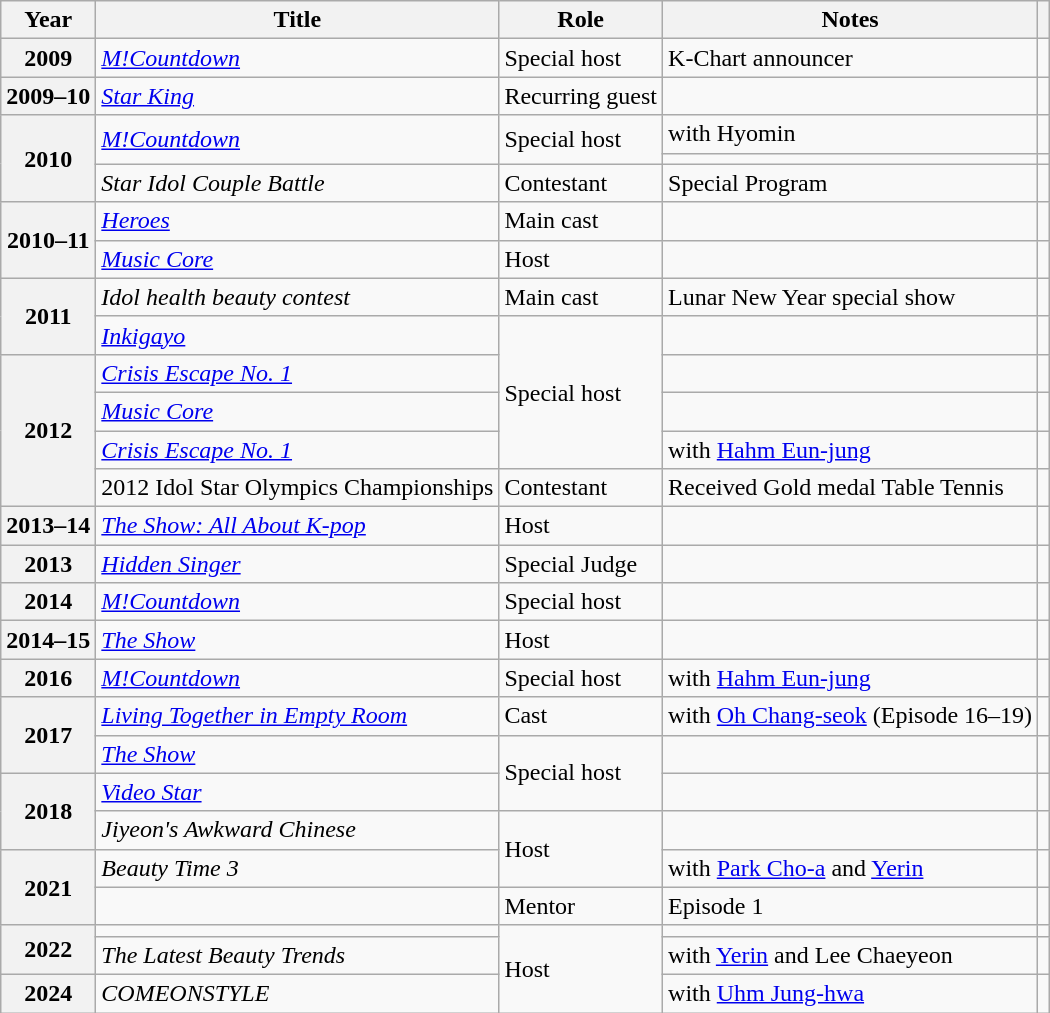<table class="wikitable plainrowheaders">
<tr>
<th scope="col">Year</th>
<th scope="col">Title</th>
<th scope="col">Role</th>
<th scope="col">Notes</th>
<th scope="col" class="unsortable"></th>
</tr>
<tr>
<th scope="row">2009</th>
<td><a href='#'><em>M!Countdown</em></a></td>
<td>Special host</td>
<td>K-Chart announcer</td>
<td style="text-align:center"></td>
</tr>
<tr>
<th scope="row">2009–10</th>
<td><a href='#'><em>Star King</em></a></td>
<td>Recurring guest</td>
<td></td>
<td style="text-align:center"></td>
</tr>
<tr>
<th rowspan="3" scope="row">2010</th>
<td rowspan="2"><a href='#'><em>M!Countdown</em></a></td>
<td rowspan="2">Special host</td>
<td>with Hyomin</td>
<td style="text-align:center"></td>
</tr>
<tr>
<td></td>
<td style="text-align:center"></td>
</tr>
<tr>
<td><em>Star Idol Couple Battle</em></td>
<td>Contestant</td>
<td>Special Program</td>
<td style="text-align:center"></td>
</tr>
<tr>
<th rowspan="2" scope="row">2010–11</th>
<td><em><a href='#'>Heroes</a></em></td>
<td>Main cast</td>
<td></td>
<td style="text-align:center"></td>
</tr>
<tr>
<td><em><a href='#'>Music Core</a></em></td>
<td>Host</td>
<td></td>
<td style="text-align:center"></td>
</tr>
<tr>
<th rowspan="2" scope="row">2011</th>
<td><em>Idol health beauty contest</em></td>
<td>Main cast</td>
<td>Lunar New Year special show</td>
<td style="text-align:center"></td>
</tr>
<tr>
<td><em><a href='#'>Inkigayo</a></em></td>
<td rowspan="4">Special host</td>
<td></td>
<td style="text-align:center"></td>
</tr>
<tr>
<th rowspan="4" scope="row">2012</th>
<td><em><a href='#'>Crisis Escape No. 1</a></em></td>
<td></td>
<td style="text-align:center"></td>
</tr>
<tr>
<td><em><a href='#'>Music Core</a></em></td>
<td></td>
<td style="text-align:center"></td>
</tr>
<tr>
<td><em><a href='#'>Crisis Escape No. 1</a></em></td>
<td>with <a href='#'>Hahm Eun-jung</a></td>
<td style="text-align:center"></td>
</tr>
<tr>
<td>2012 Idol Star Olympics Championships</td>
<td>Contestant</td>
<td>Received Gold medal Table Tennis</td>
<td></td>
</tr>
<tr>
<th scope="row">2013–14</th>
<td><em><a href='#'>The Show: All About K-pop</a></em></td>
<td>Host</td>
<td></td>
<td style="text-align:center"></td>
</tr>
<tr>
<th scope="row">2013</th>
<td><a href='#'><em>Hidden Singer</em></a></td>
<td>Special Judge</td>
<td></td>
<td style="text-align:center"></td>
</tr>
<tr>
<th scope="row">2014</th>
<td><a href='#'><em>M!Countdown</em></a></td>
<td>Special host</td>
<td></td>
<td style="text-align:center"></td>
</tr>
<tr>
<th scope="row">2014–15</th>
<td><em><a href='#'>The Show</a></em></td>
<td>Host</td>
<td></td>
<td style="text-align:center"></td>
</tr>
<tr>
<th scope="row">2016</th>
<td><a href='#'><em>M!Countdown</em></a></td>
<td>Special host</td>
<td>with <a href='#'>Hahm Eun-jung</a></td>
<td style="text-align:center"></td>
</tr>
<tr>
<th rowspan="2" scope="row">2017</th>
<td><em><a href='#'>Living Together in Empty Room</a></em></td>
<td>Cast</td>
<td>with <a href='#'>Oh Chang-seok</a> (Episode 16–19)</td>
<td style="text-align:center"></td>
</tr>
<tr>
<td><em><a href='#'>The Show</a></em></td>
<td rowspan="2">Special host</td>
<td></td>
<td style="text-align:center"></td>
</tr>
<tr>
<th rowspan="2" scope="row">2018</th>
<td><em><a href='#'>Video Star</a></em></td>
<td></td>
<td style="text-align:center"></td>
</tr>
<tr>
<td><em>Jiyeon's Awkward Chinese</em></td>
<td rowspan="2">Host</td>
<td></td>
<td style="text-align:center"></td>
</tr>
<tr>
<th rowspan="2" scope="row">2021</th>
<td><em>Beauty Time 3</em></td>
<td>with <a href='#'>Park Cho-a</a> and <a href='#'>Yerin</a></td>
<td style="text-align:center"></td>
</tr>
<tr>
<td><em></em></td>
<td>Mentor</td>
<td>Episode 1</td>
<td style="text-align:center"></td>
</tr>
<tr>
<th rowspan="2" scope="row">2022</th>
<td><em></em></td>
<td rowspan="3">Host</td>
<td></td>
<td style="text-align:center"></td>
</tr>
<tr>
<td><em>The Latest Beauty Trends</em></td>
<td>with <a href='#'>Yerin</a> and Lee Chaeyeon</td>
<td style="text-align:center"></td>
</tr>
<tr>
<th scope="row">2024</th>
<td><em>COMEONSTYLE</em></td>
<td>with <a href='#'>Uhm Jung-hwa</a></td>
<td style="text-align:center"></td>
</tr>
</table>
